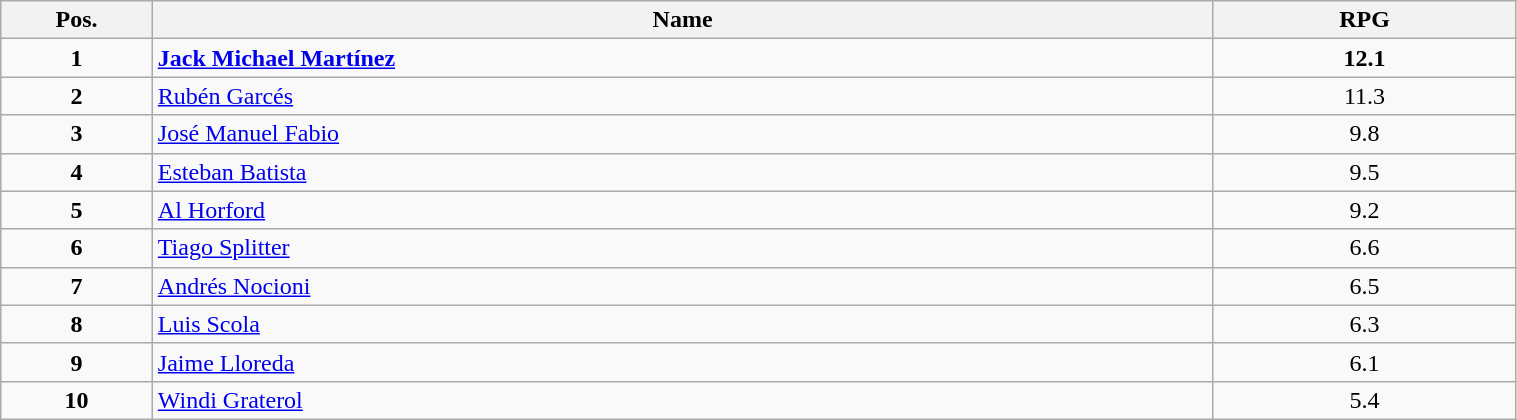<table class=wikitable width="80%">
<tr>
<th width="10%">Pos.</th>
<th width="70%">Name</th>
<th width="20%">RPG</th>
</tr>
<tr>
<td align=center><strong>1</strong></td>
<td> <strong><a href='#'>Jack Michael Martínez</a></strong></td>
<td align=center><strong>12.1</strong></td>
</tr>
<tr>
<td align=center><strong>2</strong></td>
<td> <a href='#'>Rubén Garcés</a></td>
<td align=center>11.3</td>
</tr>
<tr>
<td align=center><strong>3</strong></td>
<td> <a href='#'>José Manuel Fabio</a></td>
<td align=center>9.8</td>
</tr>
<tr>
<td align=center><strong>4</strong></td>
<td> <a href='#'>Esteban Batista</a></td>
<td align=center>9.5</td>
</tr>
<tr>
<td align=center><strong>5</strong></td>
<td> <a href='#'>Al Horford</a></td>
<td align=center>9.2</td>
</tr>
<tr>
<td align=center><strong>6</strong></td>
<td> <a href='#'>Tiago Splitter</a></td>
<td align=center>6.6</td>
</tr>
<tr>
<td align=center><strong>7</strong></td>
<td> <a href='#'>Andrés Nocioni</a></td>
<td align=center>6.5</td>
</tr>
<tr>
<td align=center><strong>8</strong></td>
<td> <a href='#'>Luis Scola</a></td>
<td align=center>6.3</td>
</tr>
<tr>
<td align=center><strong>9</strong></td>
<td> <a href='#'>Jaime Lloreda</a></td>
<td align=center>6.1</td>
</tr>
<tr>
<td align=center><strong>10</strong></td>
<td> <a href='#'>Windi Graterol</a></td>
<td align=center>5.4</td>
</tr>
</table>
